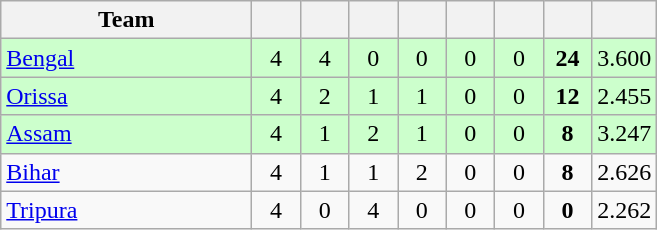<table class="wikitable" style="text-align:center">
<tr>
<th style="width:160px">Team</th>
<th style="width:25px"></th>
<th style="width:25px"></th>
<th style="width:25px"></th>
<th style="width:25px"></th>
<th style="width:25px"></th>
<th style="width:25px"></th>
<th style="width:25px"></th>
<th style="width:25px;"></th>
</tr>
<tr style="background:#cfc;">
<td style="text-align:left"><a href='#'>Bengal</a></td>
<td>4</td>
<td>4</td>
<td>0</td>
<td>0</td>
<td>0</td>
<td>0</td>
<td><strong>24</strong></td>
<td>3.600</td>
</tr>
<tr style="background:#cfc;">
<td style="text-align:left"><a href='#'>Orissa</a></td>
<td>4</td>
<td>2</td>
<td>1</td>
<td>1</td>
<td>0</td>
<td>0</td>
<td><strong>12</strong></td>
<td>2.455</td>
</tr>
<tr style="background:#cfc;">
<td style="text-align:left"><a href='#'>Assam</a></td>
<td>4</td>
<td>1</td>
<td>2</td>
<td>1</td>
<td>0</td>
<td>0</td>
<td><strong>8</strong></td>
<td>3.247</td>
</tr>
<tr>
<td style="text-align:left"><a href='#'>Bihar</a></td>
<td>4</td>
<td>1</td>
<td>1</td>
<td>2</td>
<td>0</td>
<td>0</td>
<td><strong>8</strong></td>
<td>2.626</td>
</tr>
<tr>
<td style="text-align:left"><a href='#'>Tripura</a></td>
<td>4</td>
<td>0</td>
<td>4</td>
<td>0</td>
<td>0</td>
<td>0</td>
<td><strong>0</strong></td>
<td>2.262</td>
</tr>
</table>
